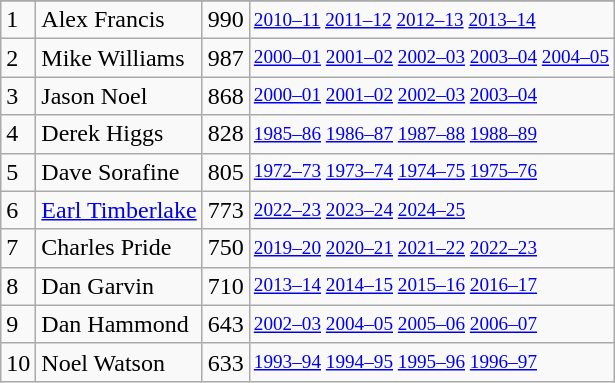<table class="wikitable">
<tr>
</tr>
<tr>
<td>1</td>
<td>Alex Francis</td>
<td>990</td>
<td style="font-size:80%;"><a href='#'>2010–11</a> <a href='#'>2011–12</a> <a href='#'>2012–13</a> <a href='#'>2013–14</a></td>
</tr>
<tr>
<td>2</td>
<td>Mike Williams</td>
<td>987</td>
<td style="font-size:80%;"><a href='#'>2000–01</a> <a href='#'>2001–02</a> <a href='#'>2002–03</a> <a href='#'>2003–04</a> <a href='#'>2004–05</a></td>
</tr>
<tr>
<td>3</td>
<td>Jason Noel</td>
<td>868</td>
<td style="font-size:80%;"><a href='#'>2000–01</a> <a href='#'>2001–02</a> <a href='#'>2002–03</a> <a href='#'>2003–04</a></td>
</tr>
<tr>
<td>4</td>
<td>Derek Higgs</td>
<td>828</td>
<td style="font-size:80%;"><a href='#'>1985–86</a> <a href='#'>1986–87</a> <a href='#'>1987–88</a> <a href='#'>1988–89</a></td>
</tr>
<tr>
<td>5</td>
<td>Dave Sorafine</td>
<td>805</td>
<td style="font-size:80%;"><a href='#'>1972–73</a> <a href='#'>1973–74</a> <a href='#'>1974–75</a> <a href='#'>1975–76</a></td>
</tr>
<tr>
<td>6</td>
<td><a href='#'>Earl Timberlake</a></td>
<td>773</td>
<td style="font-size:80%;"><a href='#'>2022–23</a> <a href='#'>2023–24</a> <a href='#'>2024–25</a></td>
</tr>
<tr>
<td>7</td>
<td>Charles Pride</td>
<td>750</td>
<td style="font-size:80%;"><a href='#'>2019–20</a> <a href='#'>2020–21</a> <a href='#'>2021–22</a> <a href='#'>2022–23</a></td>
</tr>
<tr>
<td>8</td>
<td>Dan Garvin</td>
<td>710</td>
<td style="font-size:80%;"><a href='#'>2013–14</a> <a href='#'>2014–15</a> <a href='#'>2015–16</a> <a href='#'>2016–17</a></td>
</tr>
<tr>
<td>9</td>
<td>Dan Hammond</td>
<td>643</td>
<td style="font-size:80%;"><a href='#'>2002–03</a> <a href='#'>2004–05</a> <a href='#'>2005–06</a> <a href='#'>2006–07</a></td>
</tr>
<tr>
<td>10</td>
<td>Noel Watson</td>
<td>633</td>
<td style="font-size:80%;"><a href='#'>1993–94</a> <a href='#'>1994–95</a> <a href='#'>1995–96</a> <a href='#'>1996–97</a></td>
</tr>
</table>
